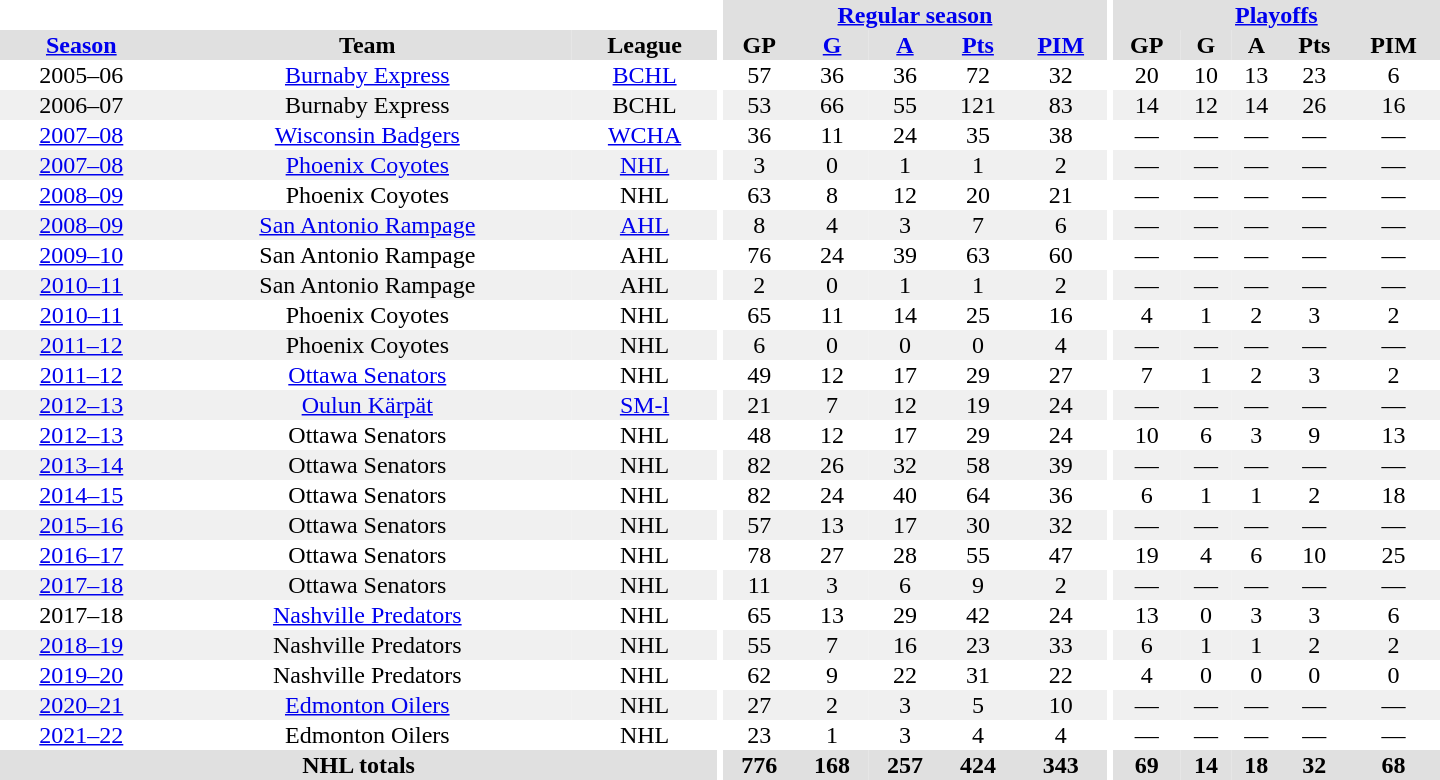<table border="0" cellpadding="1" cellspacing="0" style="text-align:center; width:60em">
<tr style="background:#e0e0e0;">
<th colspan="3" style="background:#fff;"></th>
<th rowspan="100" style="background:#fff;"></th>
<th colspan="5"><a href='#'>Regular season</a></th>
<th rowspan="100" style="background:#fff;"></th>
<th colspan="5"><a href='#'>Playoffs</a></th>
</tr>
<tr style="background:#e0e0e0;">
<th><a href='#'>Season</a></th>
<th>Team</th>
<th>League</th>
<th>GP</th>
<th><a href='#'>G</a></th>
<th><a href='#'>A</a></th>
<th><a href='#'>Pts</a></th>
<th><a href='#'>PIM</a></th>
<th>GP</th>
<th>G</th>
<th>A</th>
<th>Pts</th>
<th>PIM</th>
</tr>
<tr>
<td>2005–06</td>
<td><a href='#'>Burnaby Express</a></td>
<td><a href='#'>BCHL</a></td>
<td>57</td>
<td>36</td>
<td>36</td>
<td>72</td>
<td>32</td>
<td>20</td>
<td>10</td>
<td>13</td>
<td>23</td>
<td>6</td>
</tr>
<tr style="background:#f0f0f0;">
<td>2006–07</td>
<td>Burnaby Express</td>
<td>BCHL</td>
<td>53</td>
<td>66</td>
<td>55</td>
<td>121</td>
<td>83</td>
<td>14</td>
<td>12</td>
<td>14</td>
<td>26</td>
<td>16</td>
</tr>
<tr>
<td><a href='#'>2007–08</a></td>
<td><a href='#'>Wisconsin Badgers</a></td>
<td><a href='#'>WCHA</a></td>
<td>36</td>
<td>11</td>
<td>24</td>
<td>35</td>
<td>38</td>
<td>—</td>
<td>—</td>
<td>—</td>
<td>—</td>
<td>—</td>
</tr>
<tr style="background:#f0f0f0;">
<td><a href='#'>2007–08</a></td>
<td><a href='#'>Phoenix Coyotes</a></td>
<td><a href='#'>NHL</a></td>
<td>3</td>
<td>0</td>
<td>1</td>
<td>1</td>
<td>2</td>
<td>—</td>
<td>—</td>
<td>—</td>
<td>—</td>
<td>—</td>
</tr>
<tr>
<td><a href='#'>2008–09</a></td>
<td>Phoenix Coyotes</td>
<td>NHL</td>
<td>63</td>
<td>8</td>
<td>12</td>
<td>20</td>
<td>21</td>
<td>—</td>
<td>—</td>
<td>—</td>
<td>—</td>
<td>—</td>
</tr>
<tr style="background:#f0f0f0;">
<td><a href='#'>2008–09</a></td>
<td><a href='#'>San Antonio Rampage</a></td>
<td><a href='#'>AHL</a></td>
<td>8</td>
<td>4</td>
<td>3</td>
<td>7</td>
<td>6</td>
<td>—</td>
<td>—</td>
<td>—</td>
<td>—</td>
<td>—</td>
</tr>
<tr>
<td><a href='#'>2009–10</a></td>
<td>San Antonio Rampage</td>
<td>AHL</td>
<td>76</td>
<td>24</td>
<td>39</td>
<td>63</td>
<td>60</td>
<td>—</td>
<td>—</td>
<td>—</td>
<td>—</td>
<td>—</td>
</tr>
<tr style="background:#f0f0f0;">
<td><a href='#'>2010–11</a></td>
<td>San Antonio Rampage</td>
<td>AHL</td>
<td>2</td>
<td>0</td>
<td>1</td>
<td>1</td>
<td>2</td>
<td>—</td>
<td>—</td>
<td>—</td>
<td>—</td>
<td>—</td>
</tr>
<tr>
<td><a href='#'>2010–11</a></td>
<td>Phoenix Coyotes</td>
<td>NHL</td>
<td>65</td>
<td>11</td>
<td>14</td>
<td>25</td>
<td>16</td>
<td>4</td>
<td>1</td>
<td>2</td>
<td>3</td>
<td>2</td>
</tr>
<tr style="background:#f0f0f0;">
<td><a href='#'>2011–12</a></td>
<td>Phoenix Coyotes</td>
<td>NHL</td>
<td>6</td>
<td>0</td>
<td>0</td>
<td>0</td>
<td>4</td>
<td>—</td>
<td>—</td>
<td>—</td>
<td>—</td>
<td>—</td>
</tr>
<tr>
<td><a href='#'>2011–12</a></td>
<td><a href='#'>Ottawa Senators</a></td>
<td>NHL</td>
<td>49</td>
<td>12</td>
<td>17</td>
<td>29</td>
<td>27</td>
<td>7</td>
<td>1</td>
<td>2</td>
<td>3</td>
<td>2</td>
</tr>
<tr style="background:#f0f0f0;">
<td><a href='#'>2012–13</a></td>
<td><a href='#'>Oulun Kärpät</a></td>
<td><a href='#'>SM-l</a></td>
<td>21</td>
<td>7</td>
<td>12</td>
<td>19</td>
<td>24</td>
<td>—</td>
<td>—</td>
<td>—</td>
<td>—</td>
<td>—</td>
</tr>
<tr>
<td><a href='#'>2012–13</a></td>
<td>Ottawa Senators</td>
<td>NHL</td>
<td>48</td>
<td>12</td>
<td>17</td>
<td>29</td>
<td>24</td>
<td>10</td>
<td>6</td>
<td>3</td>
<td>9</td>
<td>13</td>
</tr>
<tr style="background:#f0f0f0;">
<td><a href='#'>2013–14</a></td>
<td>Ottawa Senators</td>
<td>NHL</td>
<td>82</td>
<td>26</td>
<td>32</td>
<td>58</td>
<td>39</td>
<td>—</td>
<td>—</td>
<td>—</td>
<td>—</td>
<td>—</td>
</tr>
<tr>
<td><a href='#'>2014–15</a></td>
<td>Ottawa Senators</td>
<td>NHL</td>
<td>82</td>
<td>24</td>
<td>40</td>
<td>64</td>
<td>36</td>
<td>6</td>
<td>1</td>
<td>1</td>
<td>2</td>
<td>18</td>
</tr>
<tr style="background:#f0f0f0;">
<td><a href='#'>2015–16</a></td>
<td>Ottawa Senators</td>
<td>NHL</td>
<td>57</td>
<td>13</td>
<td>17</td>
<td>30</td>
<td>32</td>
<td>—</td>
<td>—</td>
<td>—</td>
<td>—</td>
<td>—</td>
</tr>
<tr>
<td><a href='#'>2016–17</a></td>
<td>Ottawa Senators</td>
<td>NHL</td>
<td>78</td>
<td>27</td>
<td>28</td>
<td>55</td>
<td>47</td>
<td>19</td>
<td>4</td>
<td>6</td>
<td>10</td>
<td>25</td>
</tr>
<tr style="background:#f0f0f0;">
<td><a href='#'>2017–18</a></td>
<td>Ottawa Senators</td>
<td>NHL</td>
<td>11</td>
<td>3</td>
<td>6</td>
<td>9</td>
<td>2</td>
<td>—</td>
<td>—</td>
<td>—</td>
<td>—</td>
<td>—</td>
</tr>
<tr>
<td>2017–18</td>
<td><a href='#'>Nashville Predators</a></td>
<td>NHL</td>
<td>65</td>
<td>13</td>
<td>29</td>
<td>42</td>
<td>24</td>
<td>13</td>
<td>0</td>
<td>3</td>
<td>3</td>
<td>6</td>
</tr>
<tr style="background:#f0f0f0;">
<td><a href='#'>2018–19</a></td>
<td>Nashville Predators</td>
<td>NHL</td>
<td>55</td>
<td>7</td>
<td>16</td>
<td>23</td>
<td>33</td>
<td>6</td>
<td>1</td>
<td>1</td>
<td>2</td>
<td>2</td>
</tr>
<tr>
<td><a href='#'>2019–20</a></td>
<td>Nashville Predators</td>
<td>NHL</td>
<td>62</td>
<td>9</td>
<td>22</td>
<td>31</td>
<td>22</td>
<td>4</td>
<td>0</td>
<td>0</td>
<td>0</td>
<td>0</td>
</tr>
<tr style="background:#f0f0f0;">
<td><a href='#'>2020–21</a></td>
<td><a href='#'>Edmonton Oilers</a></td>
<td>NHL</td>
<td>27</td>
<td>2</td>
<td>3</td>
<td>5</td>
<td>10</td>
<td>—</td>
<td>—</td>
<td>—</td>
<td>—</td>
<td>—</td>
</tr>
<tr>
<td><a href='#'>2021–22</a></td>
<td>Edmonton Oilers</td>
<td>NHL</td>
<td>23</td>
<td>1</td>
<td>3</td>
<td>4</td>
<td>4</td>
<td>—</td>
<td>—</td>
<td>—</td>
<td>—</td>
<td>—</td>
</tr>
<tr style="background:#e0e0e0;">
<th colspan="3">NHL totals</th>
<th>776</th>
<th>168</th>
<th>257</th>
<th>424</th>
<th>343</th>
<th>69</th>
<th>14</th>
<th>18</th>
<th>32</th>
<th>68</th>
</tr>
</table>
